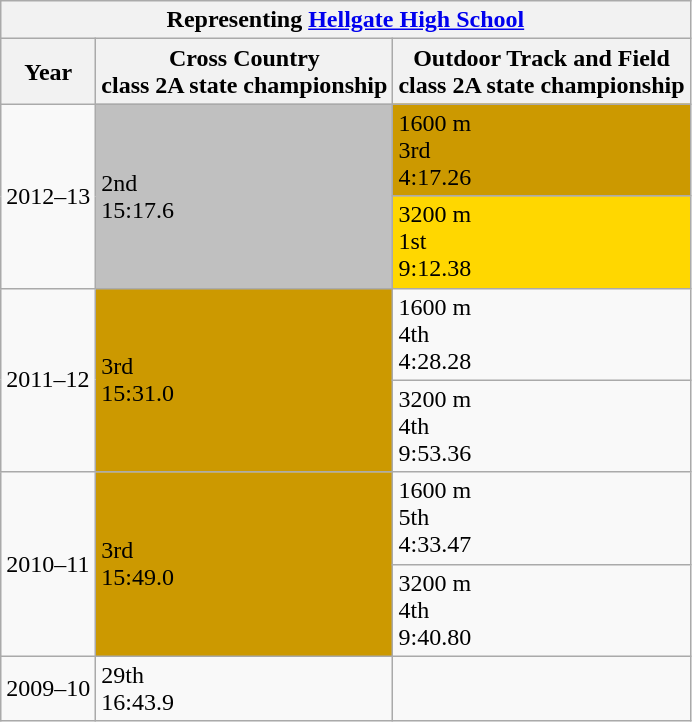<table class="wikitable sortable">
<tr>
<th colspan=6>Representing <a href='#'>Hellgate High School</a></th>
</tr>
<tr>
<th>Year</th>
<th>Cross Country<br>class 2A state championship</th>
<th>Outdoor Track and Field<br>class 2A state championship</th>
</tr>
<tr>
<td rowspan=2>2012–13</td>
<td rowspan=2 bgcolor=silver>2nd<br>15:17.6</td>
<td bgcolor=cc9900>1600 m<br>3rd<br>4:17.26</td>
</tr>
<tr>
<td bgcolor=gold>3200 m<br>1st<br>9:12.38</td>
</tr>
<tr>
<td rowspan=2>2011–12</td>
<td rowspan=2 bgcolor=cc9900>3rd<br>15:31.0</td>
<td>1600 m<br>4th<br>4:28.28</td>
</tr>
<tr>
<td>3200 m<br>4th<br>9:53.36</td>
</tr>
<tr>
<td rowspan=2>2010–11</td>
<td rowspan=2 bgcolor=cc9900>3rd<br>15:49.0</td>
<td>1600 m<br>5th<br>4:33.47</td>
</tr>
<tr>
<td>3200 m<br>4th<br>9:40.80</td>
</tr>
<tr>
<td rowspan=1>2009–10</td>
<td rowspan=1>29th<br>16:43.9</td>
<td></td>
</tr>
</table>
